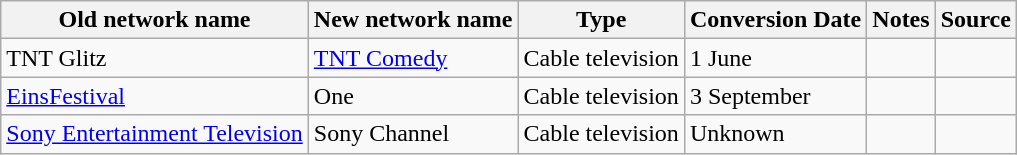<table class="wikitable">
<tr>
<th>Old network name</th>
<th>New network name</th>
<th>Type</th>
<th>Conversion Date</th>
<th>Notes</th>
<th>Source</th>
</tr>
<tr>
<td>TNT Glitz</td>
<td><a href='#'>TNT Comedy</a></td>
<td>Cable television</td>
<td>1 June</td>
<td></td>
<td></td>
</tr>
<tr>
<td><a href='#'>EinsFestival</a></td>
<td>One</td>
<td>Cable television</td>
<td>3 September</td>
<td></td>
<td></td>
</tr>
<tr>
<td><a href='#'>Sony Entertainment Television</a></td>
<td>Sony Channel</td>
<td>Cable television</td>
<td>Unknown</td>
<td></td>
<td></td>
</tr>
</table>
